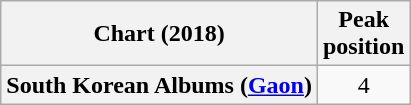<table class="wikitable plainrowheaders" style="text-align:center">
<tr>
<th scope="col">Chart (2018)</th>
<th scope="col">Peak<br> position</th>
</tr>
<tr>
<th scope="row">South Korean Albums (<a href='#'>Gaon</a>)</th>
<td>4</td>
</tr>
</table>
